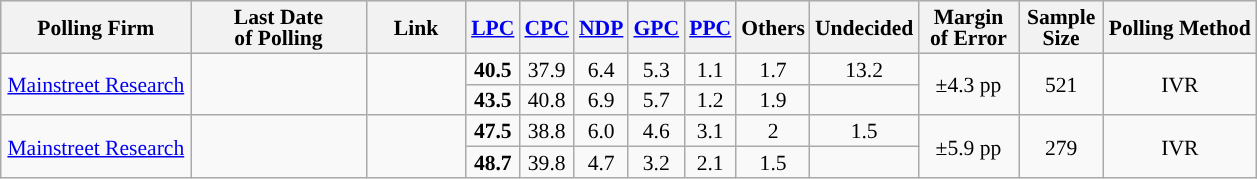<table class="wikitable sortable" style="text-align:center;font-size:90%;line-height:14px;">
<tr style="background:#e9e9e9;">
<th style="width:120px">Polling Firm</th>
<th style="width:110px">Last Date<br>of Polling</th>
<th style="width:60px" class="unsortable">Link</th>
<th style="background-color:"><a href='#'>LPC</a></th>
<th style="background-color:"><a href='#'>CPC</a></th>
<th style="background-color:"><a href='#'>NDP</a></th>
<th style="background-color:"><a href='#'>GPC</a></th>
<th style="background-color:"><a href='#'><span>PPC</span></a></th>
<th style="background-color:">Others</th>
<th style="background-color:">Undecided</th>
<th style="width:60px;" class=unsortable>Margin<br>of Error</th>
<th style="width:50px;" class=unsortable>Sample<br>Size</th>
<th class=unsortable>Polling Method</th>
</tr>
<tr>
<td rowspan="2"><a href='#'>Mainstreet Research</a></td>
<td rowspan="2"></td>
<td rowspan="2"></td>
<td><strong>40.5</strong></td>
<td>37.9</td>
<td>6.4</td>
<td>5.3</td>
<td>1.1</td>
<td>1.7</td>
<td>13.2</td>
<td rowspan="2">±4.3 pp</td>
<td rowspan="2">521</td>
<td rowspan="2">IVR</td>
</tr>
<tr>
<td><strong>43.5</strong></td>
<td>40.8</td>
<td>6.9</td>
<td>5.7</td>
<td>1.2</td>
<td>1.9</td>
<td></td>
</tr>
<tr>
<td rowspan="2"><a href='#'>Mainstreet Research</a></td>
<td rowspan="2"></td>
<td rowspan="2"></td>
<td><strong>47.5</strong></td>
<td>38.8</td>
<td>6.0</td>
<td>4.6</td>
<td>3.1</td>
<td>2</td>
<td>1.5</td>
<td rowspan="2">±5.9 pp</td>
<td rowspan="2">279</td>
<td rowspan="2">IVR</td>
</tr>
<tr>
<td><strong>48.7</strong></td>
<td>39.8</td>
<td>4.7</td>
<td>3.2</td>
<td>2.1</td>
<td>1.5</td>
<td></td>
</tr>
</table>
